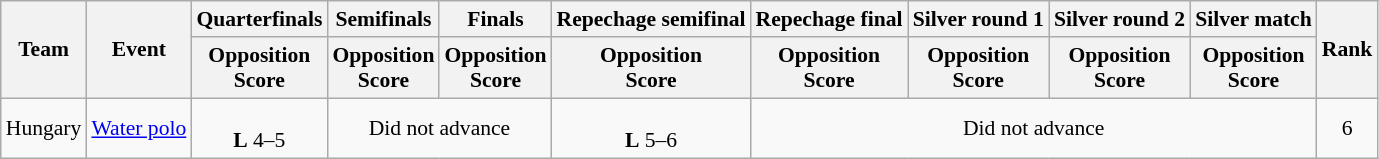<table class=wikitable style="font-size:90%">
<tr>
<th rowspan="2">Team</th>
<th rowspan="2">Event</th>
<th>Quarterfinals</th>
<th>Semifinals</th>
<th>Finals</th>
<th>Repechage semifinal</th>
<th>Repechage final</th>
<th>Silver round 1</th>
<th>Silver round 2</th>
<th>Silver match</th>
<th rowspan=2>Rank</th>
</tr>
<tr>
<th>Opposition<br>Score</th>
<th>Opposition<br>Score</th>
<th>Opposition<br>Score</th>
<th>Opposition<br>Score</th>
<th>Opposition<br>Score</th>
<th>Opposition<br>Score</th>
<th>Opposition<br>Score</th>
<th>Opposition<br>Score</th>
</tr>
<tr>
<td>Hungary</td>
<td><a href='#'>Water polo</a></td>
<td align=center> <br> <strong>L</strong> 4–5</td>
<td align=center colspan=2>Did not advance</td>
<td align=center> <br> <strong>L</strong> 5–6</td>
<td align=center colspan=4>Did not advance</td>
<td align=center>6</td>
</tr>
</table>
